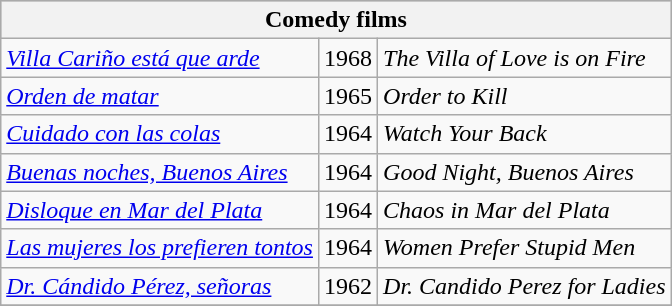<table class="wikitable">
<tr style="background-color:silver;">
<th colspan="3">Comedy films</th>
</tr>
<tr>
<td><em><a href='#'>Villa Cariño está que arde</a></em></td>
<td>1968</td>
<td><em>The Villa of Love is on Fire</em></td>
</tr>
<tr>
<td><em><a href='#'>Orden de matar</a></em></td>
<td>1965</td>
<td><em>Order to Kill</em></td>
</tr>
<tr>
<td><em><a href='#'>Cuidado con las colas</a></em></td>
<td>1964</td>
<td><em>Watch Your Back</em></td>
</tr>
<tr>
<td><em><a href='#'>Buenas noches, Buenos Aires</a></em></td>
<td>1964</td>
<td><em>Good Night, Buenos Aires</em></td>
</tr>
<tr>
<td><em><a href='#'>Disloque en Mar del Plata</a></em></td>
<td>1964</td>
<td><em>Chaos in Mar del Plata</em></td>
</tr>
<tr>
<td><em><a href='#'>Las mujeres los prefieren tontos</a></em></td>
<td>1964</td>
<td><em>Women Prefer Stupid Men</em></td>
</tr>
<tr>
<td><em><a href='#'>Dr. Cándido Pérez, señoras</a></em></td>
<td>1962</td>
<td><em>Dr. Candido Perez for Ladies</em></td>
</tr>
<tr>
</tr>
</table>
